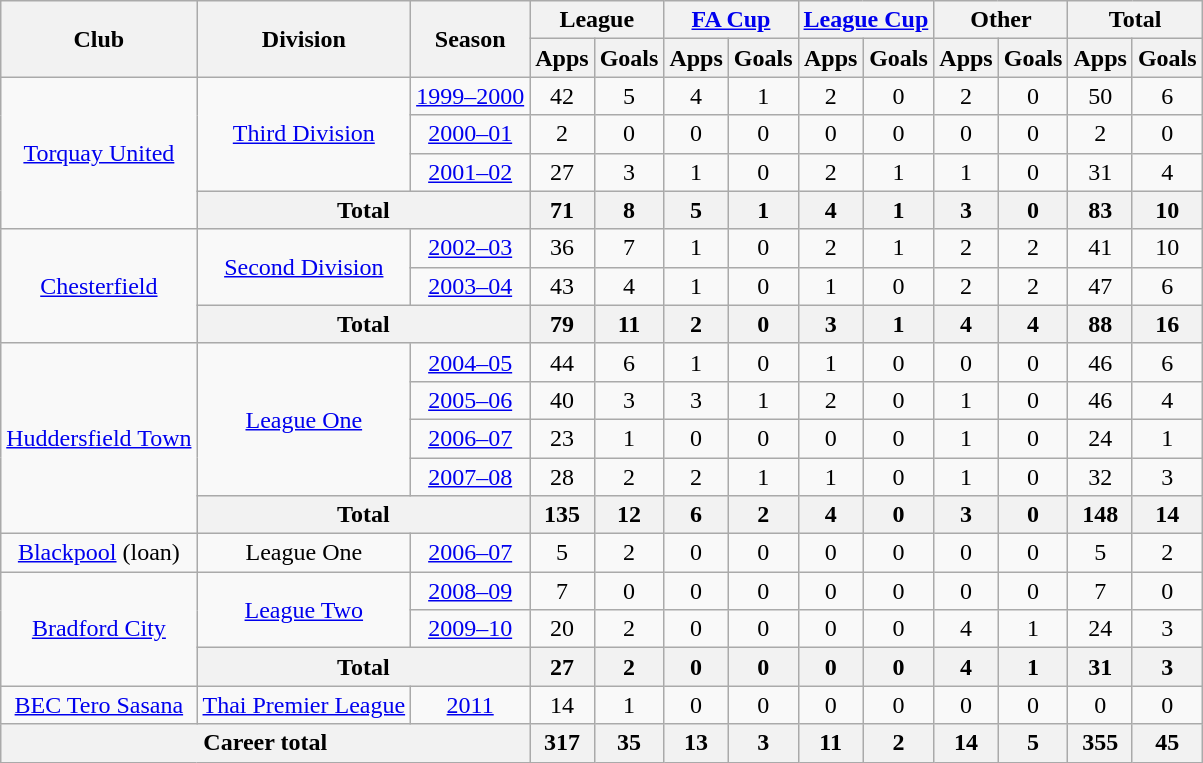<table class="wikitable" style="text-align: center">
<tr>
<th rowspan="2">Club</th>
<th rowspan="2">Division</th>
<th rowspan="2">Season</th>
<th colspan="2">League</th>
<th colspan="2"><a href='#'>FA Cup</a></th>
<th colspan="2"><a href='#'>League Cup</a></th>
<th colspan="2">Other</th>
<th colspan="2">Total</th>
</tr>
<tr>
<th>Apps</th>
<th>Goals</th>
<th>Apps</th>
<th>Goals</th>
<th>Apps</th>
<th>Goals</th>
<th>Apps</th>
<th>Goals</th>
<th>Apps</th>
<th>Goals</th>
</tr>
<tr>
<td rowspan="4"><a href='#'>Torquay United</a></td>
<td rowspan="3"><a href='#'>Third Division</a></td>
<td><a href='#'>1999–2000</a></td>
<td>42</td>
<td>5</td>
<td>4</td>
<td>1</td>
<td>2</td>
<td>0</td>
<td>2</td>
<td>0</td>
<td>50</td>
<td>6</td>
</tr>
<tr>
<td><a href='#'>2000–01</a></td>
<td>2</td>
<td>0</td>
<td>0</td>
<td>0</td>
<td>0</td>
<td>0</td>
<td>0</td>
<td>0</td>
<td>2</td>
<td>0</td>
</tr>
<tr>
<td><a href='#'>2001–02</a></td>
<td>27</td>
<td>3</td>
<td>1</td>
<td>0</td>
<td>2</td>
<td>1</td>
<td>1</td>
<td>0</td>
<td>31</td>
<td>4</td>
</tr>
<tr>
<th colspan="2">Total</th>
<th>71</th>
<th>8</th>
<th>5</th>
<th>1</th>
<th>4</th>
<th>1</th>
<th>3</th>
<th>0</th>
<th>83</th>
<th>10</th>
</tr>
<tr>
<td rowspan="3"><a href='#'>Chesterfield</a></td>
<td rowspan="2"><a href='#'>Second Division</a></td>
<td><a href='#'>2002–03</a></td>
<td>36</td>
<td>7</td>
<td>1</td>
<td>0</td>
<td>2</td>
<td>1</td>
<td>2</td>
<td>2</td>
<td>41</td>
<td>10</td>
</tr>
<tr>
<td><a href='#'>2003–04</a></td>
<td>43</td>
<td>4</td>
<td>1</td>
<td>0</td>
<td>1</td>
<td>0</td>
<td>2</td>
<td>2</td>
<td>47</td>
<td>6</td>
</tr>
<tr>
<th colspan="2">Total</th>
<th>79</th>
<th>11</th>
<th>2</th>
<th>0</th>
<th>3</th>
<th>1</th>
<th>4</th>
<th>4</th>
<th>88</th>
<th>16</th>
</tr>
<tr>
<td rowspan="5"><a href='#'>Huddersfield Town</a></td>
<td rowspan="4"><a href='#'>League One</a></td>
<td><a href='#'>2004–05</a></td>
<td>44</td>
<td>6</td>
<td>1</td>
<td>0</td>
<td>1</td>
<td>0</td>
<td>0</td>
<td>0</td>
<td>46</td>
<td>6</td>
</tr>
<tr>
<td><a href='#'>2005–06</a></td>
<td>40</td>
<td>3</td>
<td>3</td>
<td>1</td>
<td>2</td>
<td>0</td>
<td>1</td>
<td>0</td>
<td>46</td>
<td>4</td>
</tr>
<tr>
<td><a href='#'>2006–07</a></td>
<td>23</td>
<td>1</td>
<td>0</td>
<td>0</td>
<td>0</td>
<td>0</td>
<td>1</td>
<td>0</td>
<td>24</td>
<td>1</td>
</tr>
<tr>
<td><a href='#'>2007–08</a></td>
<td>28</td>
<td>2</td>
<td>2</td>
<td>1</td>
<td>1</td>
<td>0</td>
<td>1</td>
<td>0</td>
<td>32</td>
<td>3</td>
</tr>
<tr>
<th colspan="2">Total</th>
<th>135</th>
<th>12</th>
<th>6</th>
<th>2</th>
<th>4</th>
<th>0</th>
<th>3</th>
<th>0</th>
<th>148</th>
<th>14</th>
</tr>
<tr>
<td><a href='#'>Blackpool</a> (loan)</td>
<td>League One</td>
<td><a href='#'>2006–07</a></td>
<td>5</td>
<td>2</td>
<td>0</td>
<td>0</td>
<td>0</td>
<td>0</td>
<td>0</td>
<td>0</td>
<td>5</td>
<td>2</td>
</tr>
<tr>
<td rowspan="3"><a href='#'>Bradford City</a></td>
<td rowspan="2"><a href='#'>League Two</a></td>
<td><a href='#'>2008–09</a></td>
<td>7</td>
<td>0</td>
<td>0</td>
<td>0</td>
<td>0</td>
<td>0</td>
<td>0</td>
<td>0</td>
<td>7</td>
<td>0</td>
</tr>
<tr>
<td><a href='#'>2009–10</a></td>
<td>20</td>
<td>2</td>
<td>0</td>
<td>0</td>
<td>0</td>
<td>0</td>
<td>4</td>
<td>1</td>
<td>24</td>
<td>3</td>
</tr>
<tr>
<th colspan="2">Total</th>
<th>27</th>
<th>2</th>
<th>0</th>
<th>0</th>
<th>0</th>
<th>0</th>
<th>4</th>
<th>1</th>
<th>31</th>
<th>3</th>
</tr>
<tr>
<td><a href='#'>BEC Tero Sasana</a></td>
<td><a href='#'>Thai Premier League</a></td>
<td><a href='#'>2011</a></td>
<td>14</td>
<td>1</td>
<td>0</td>
<td>0</td>
<td>0</td>
<td>0</td>
<td>0</td>
<td>0</td>
<td>0</td>
<td>0</td>
</tr>
<tr>
<th colspan="3">Career total</th>
<th>317</th>
<th>35</th>
<th>13</th>
<th>3</th>
<th>11</th>
<th>2</th>
<th>14</th>
<th>5</th>
<th>355</th>
<th>45</th>
</tr>
</table>
